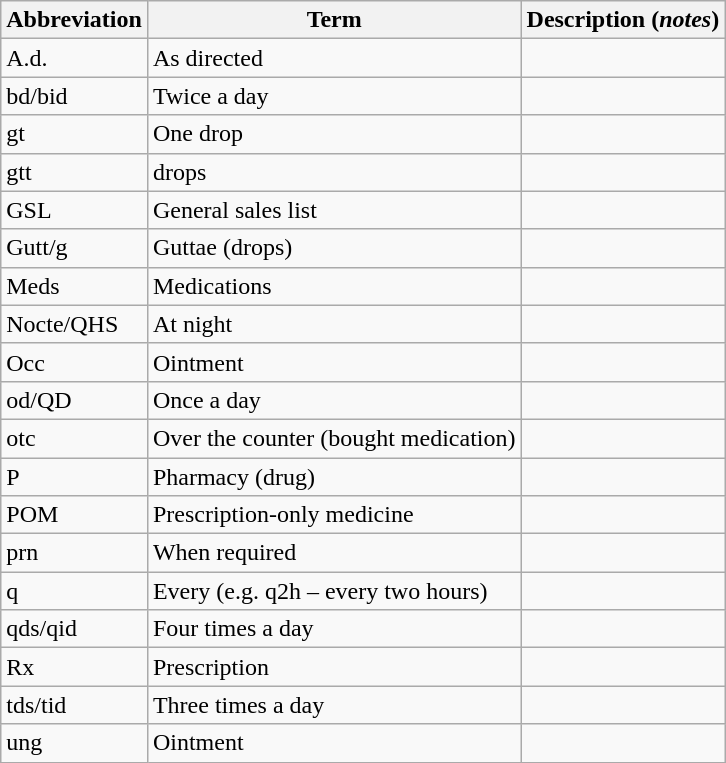<table class="wikitable">
<tr>
<th>Abbreviation</th>
<th>Term</th>
<th>Description (<em>notes</em>)</th>
</tr>
<tr>
<td>A.d.</td>
<td>As directed</td>
<td></td>
</tr>
<tr>
<td>bd/bid</td>
<td>Twice a day</td>
<td></td>
</tr>
<tr>
<td>gt</td>
<td>One drop</td>
<td></td>
</tr>
<tr>
<td>gtt</td>
<td>drops</td>
<td></td>
</tr>
<tr>
<td>GSL</td>
<td>General sales list</td>
<td></td>
</tr>
<tr>
<td>Gutt/g</td>
<td>Guttae (drops)</td>
<td></td>
</tr>
<tr>
<td>Meds</td>
<td>Medications</td>
<td></td>
</tr>
<tr>
<td>Nocte/QHS</td>
<td>At night</td>
<td></td>
</tr>
<tr>
<td>Occ</td>
<td>Ointment</td>
<td></td>
</tr>
<tr>
<td>od/QD</td>
<td>Once a day</td>
<td></td>
</tr>
<tr>
<td>otc</td>
<td>Over the counter (bought medication)</td>
<td></td>
</tr>
<tr>
<td>P</td>
<td>Pharmacy (drug)</td>
<td></td>
</tr>
<tr>
<td>POM</td>
<td>Prescription-only medicine</td>
<td></td>
</tr>
<tr>
<td>prn</td>
<td>When required</td>
<td></td>
</tr>
<tr>
<td>q</td>
<td>Every (e.g. q2h – every two hours)</td>
<td></td>
</tr>
<tr>
<td>qds/qid</td>
<td>Four times a day</td>
<td></td>
</tr>
<tr>
<td>Rx</td>
<td>Prescription</td>
<td></td>
</tr>
<tr>
<td>tds/tid</td>
<td>Three times a day</td>
<td></td>
</tr>
<tr>
<td>ung</td>
<td>Ointment</td>
<td></td>
</tr>
</table>
